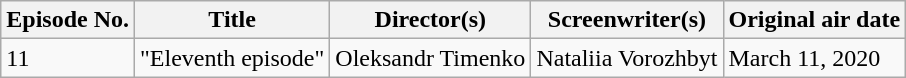<table class="wikitable">
<tr>
<th>Episode No.</th>
<th>Title</th>
<th>Director(s)</th>
<th>Screenwriter(s)</th>
<th>Original air date</th>
</tr>
<tr>
<td>11</td>
<td>"Eleventh episode"</td>
<td>Oleksandr Timenko</td>
<td>Nataliia Vorozhbyt</td>
<td>March 11, 2020</td>
</tr>
</table>
